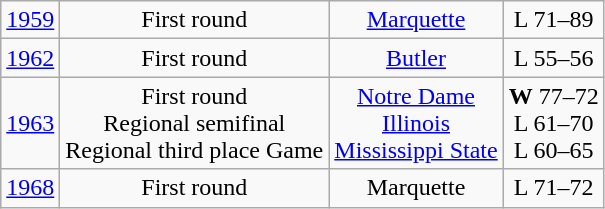<table class="wikitable">
<tr align="center">
<td><a href='#'>1959</a></td>
<td>First round</td>
<td><a href='#'>Marquette</a></td>
<td>L 71–89</td>
</tr>
<tr align="center">
<td><a href='#'>1962</a></td>
<td>First round</td>
<td><a href='#'>Butler</a></td>
<td>L 55–56</td>
</tr>
<tr align="center">
<td><a href='#'>1963</a></td>
<td>First round<br>Regional semifinal<br>Regional third place Game</td>
<td><a href='#'>Notre Dame</a><br><a href='#'>Illinois</a><br><a href='#'>Mississippi State</a></td>
<td><strong>W</strong> 77–72<br>L 61–70<br>L 60–65</td>
</tr>
<tr align="center">
<td><a href='#'>1968</a></td>
<td>First round</td>
<td>Marquette</td>
<td>L 71–72</td>
</tr>
</table>
